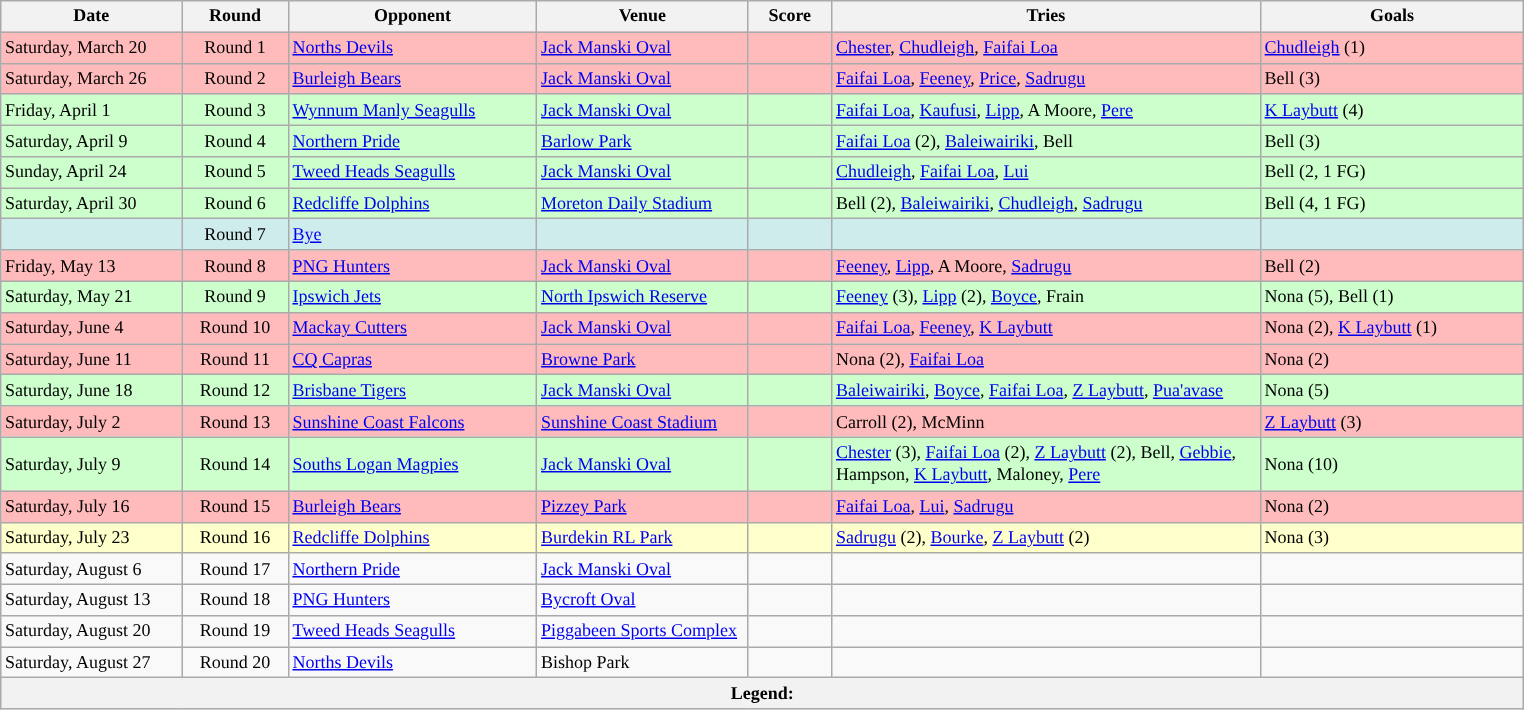<table class="wikitable" style="font-size:75%;">
<tr>
<th style="width:115px;">Date</th>
<th style="width:65px;">Round</th>
<th style="width:160px;">Opponent</th>
<th style="width:135px;">Venue</th>
<th style="width:50px;">Score</th>
<th style="width:280px;">Tries</th>
<th style="width:170px;">Goals</th>
</tr>
<tr style="background:#FFBBBB">
<td>Saturday, March 20</td>
<td style="text-align:center;">Round 1</td>
<td> <a href='#'>Norths Devils</a></td>
<td><a href='#'>Jack Manski Oval</a></td>
<td style="text-align:center;"></td>
<td><a href='#'>Chester</a>, <a href='#'>Chudleigh</a>, <a href='#'>Faifai Loa</a></td>
<td><a href='#'>Chudleigh</a> (1)</td>
</tr>
<tr style="background:#FFBBBB">
<td>Saturday, March 26</td>
<td style="text-align:center;">Round 2</td>
<td> <a href='#'>Burleigh Bears</a></td>
<td><a href='#'>Jack Manski Oval</a></td>
<td style="text-align:center;"></td>
<td><a href='#'>Faifai Loa</a>, <a href='#'>Feeney</a>, <a href='#'>Price</a>, <a href='#'>Sadrugu</a></td>
<td>Bell (3)</td>
</tr>
<tr style="background:#CCFFCC">
<td>Friday, April 1</td>
<td style="text-align:center;">Round 3</td>
<td> <a href='#'>Wynnum Manly Seagulls</a></td>
<td><a href='#'>Jack Manski Oval</a></td>
<td style="text-align:center;"></td>
<td><a href='#'>Faifai Loa</a>, <a href='#'>Kaufusi</a>, <a href='#'>Lipp</a>, A Moore, <a href='#'>Pere</a></td>
<td><a href='#'>K Laybutt</a> (4)</td>
</tr>
<tr style="background:#CCFFCC">
<td>Saturday, April 9</td>
<td style="text-align:center;">Round 4</td>
<td> <a href='#'>Northern Pride</a></td>
<td><a href='#'>Barlow Park</a></td>
<td style="text-align:center;"></td>
<td><a href='#'>Faifai Loa</a> (2), <a href='#'>Baleiwairiki</a>, Bell</td>
<td>Bell (3)</td>
</tr>
<tr style="background:#CCFFCC">
<td>Sunday, April 24</td>
<td style="text-align:center;">Round 5</td>
<td> <a href='#'>Tweed Heads Seagulls</a></td>
<td><a href='#'>Jack Manski Oval</a></td>
<td style="text-align:center;"></td>
<td><a href='#'>Chudleigh</a>, <a href='#'>Faifai Loa</a>, <a href='#'>Lui</a></td>
<td>Bell (2, 1 FG)</td>
</tr>
<tr style="background:#CCFFCC">
<td>Saturday, April 30</td>
<td style="text-align:center;">Round 6</td>
<td> <a href='#'>Redcliffe Dolphins</a></td>
<td><a href='#'>Moreton Daily Stadium</a></td>
<td style="text-align:center;"></td>
<td>Bell (2), <a href='#'>Baleiwairiki</a>, <a href='#'>Chudleigh</a>, <a href='#'>Sadrugu</a></td>
<td>Bell (4, 1 FG)</td>
</tr>
<tr style="background:#cfecec;">
<td></td>
<td style="text-align:center;">Round 7</td>
<td><a href='#'>Bye</a></td>
<td></td>
<td></td>
<td></td>
<td></td>
</tr>
<tr style="background:#FFBBBB">
<td>Friday, May 13</td>
<td style="text-align:center;">Round 8</td>
<td> <a href='#'>PNG Hunters</a></td>
<td><a href='#'>Jack Manski Oval</a></td>
<td style="text-align:center;"></td>
<td><a href='#'>Feeney</a>, <a href='#'>Lipp</a>, A Moore, <a href='#'>Sadrugu</a></td>
<td>Bell (2)</td>
</tr>
<tr style="background:#CCFFCC">
<td>Saturday, May 21</td>
<td style="text-align:center;">Round 9</td>
<td> <a href='#'>Ipswich Jets</a></td>
<td><a href='#'>North Ipswich Reserve</a></td>
<td style="text-align:center;"></td>
<td><a href='#'>Feeney</a> (3), <a href='#'>Lipp</a> (2), <a href='#'>Boyce</a>, Frain</td>
<td>Nona (5), Bell (1)</td>
</tr>
<tr style="background:#FFBBBB">
<td>Saturday, June 4</td>
<td style="text-align:center;">Round 10</td>
<td> <a href='#'>Mackay Cutters</a></td>
<td><a href='#'>Jack Manski Oval</a></td>
<td style="text-align:center;"></td>
<td><a href='#'>Faifai Loa</a>, <a href='#'>Feeney</a>, <a href='#'>K Laybutt</a></td>
<td>Nona (2), <a href='#'>K Laybutt</a> (1)</td>
</tr>
<tr style="background:#FFBBBB">
<td>Saturday, June 11</td>
<td style="text-align:center;">Round 11</td>
<td> <a href='#'>CQ Capras</a></td>
<td><a href='#'>Browne Park</a></td>
<td style="text-align:center;"></td>
<td>Nona (2), <a href='#'>Faifai Loa</a></td>
<td>Nona (2)</td>
</tr>
<tr style="background:#CCFFCC">
<td>Saturday, June 18</td>
<td style="text-align:center;">Round 12</td>
<td> <a href='#'>Brisbane Tigers</a></td>
<td><a href='#'>Jack Manski Oval</a></td>
<td style="text-align:center;"></td>
<td><a href='#'>Baleiwairiki</a>, <a href='#'>Boyce</a>, <a href='#'>Faifai Loa</a>, <a href='#'>Z Laybutt</a>, <a href='#'>Pua'avase</a></td>
<td>Nona (5)</td>
</tr>
<tr style="background:#FFBBBB">
<td>Saturday, July 2</td>
<td style="text-align:center;">Round 13</td>
<td> <a href='#'>Sunshine Coast Falcons</a></td>
<td><a href='#'>Sunshine Coast Stadium</a></td>
<td style="text-align:center;"></td>
<td>Carroll (2), McMinn</td>
<td><a href='#'>Z Laybutt</a> (3)</td>
</tr>
<tr style="background:#CCFFCC">
<td>Saturday, July 9</td>
<td style="text-align:center;">Round 14</td>
<td> <a href='#'>Souths Logan Magpies</a></td>
<td><a href='#'>Jack Manski Oval</a></td>
<td style="text-align:center;"></td>
<td><a href='#'>Chester</a> (3), <a href='#'>Faifai Loa</a> (2), <a href='#'>Z Laybutt</a> (2), Bell, <a href='#'>Gebbie</a>, Hampson, <a href='#'>K Laybutt</a>, Maloney, <a href='#'>Pere</a></td>
<td>Nona (10)</td>
</tr>
<tr style="background:#FFBBBB">
<td>Saturday, July 16</td>
<td style="text-align:center;">Round 15</td>
<td> <a href='#'>Burleigh Bears</a></td>
<td><a href='#'>Pizzey Park</a></td>
<td style="text-align:center;"></td>
<td><a href='#'>Faifai Loa</a>, <a href='#'>Lui</a>, <a href='#'>Sadrugu</a></td>
<td>Nona (2)</td>
</tr>
<tr style="background:#FFFFCC">
<td>Saturday, July 23</td>
<td style="text-align:center;">Round 16</td>
<td> <a href='#'>Redcliffe Dolphins</a></td>
<td><a href='#'>Burdekin RL Park</a></td>
<td style="text-align:center;"></td>
<td><a href='#'>Sadrugu</a> (2), <a href='#'>Bourke</a>, <a href='#'>Z Laybutt</a> (2)</td>
<td>Nona (3)</td>
</tr>
<tr>
<td>Saturday, August 6</td>
<td style="text-align:center;">Round 17</td>
<td> <a href='#'>Northern Pride</a></td>
<td><a href='#'>Jack Manski Oval</a></td>
<td style="text-align:center;"></td>
<td></td>
<td></td>
</tr>
<tr>
<td>Saturday, August 13</td>
<td style="text-align:center;">Round 18</td>
<td> <a href='#'>PNG Hunters</a></td>
<td><a href='#'>Bycroft Oval</a></td>
<td style="text-align:center;"></td>
<td></td>
<td></td>
</tr>
<tr>
<td>Saturday, August 20</td>
<td style="text-align:center;">Round 19</td>
<td> <a href='#'>Tweed Heads Seagulls</a></td>
<td><a href='#'>Piggabeen Sports Complex</a></td>
<td style="text-align:center;"></td>
<td></td>
<td></td>
</tr>
<tr>
<td>Saturday, August 27</td>
<td style="text-align:center;">Round 20</td>
<td> <a href='#'>Norths Devils</a></td>
<td>Bishop Park</td>
<td style="text-align:center;"></td>
<td></td>
<td></td>
</tr>
<tr>
<th colspan="11"><strong>Legend</strong>:    </th>
</tr>
</table>
